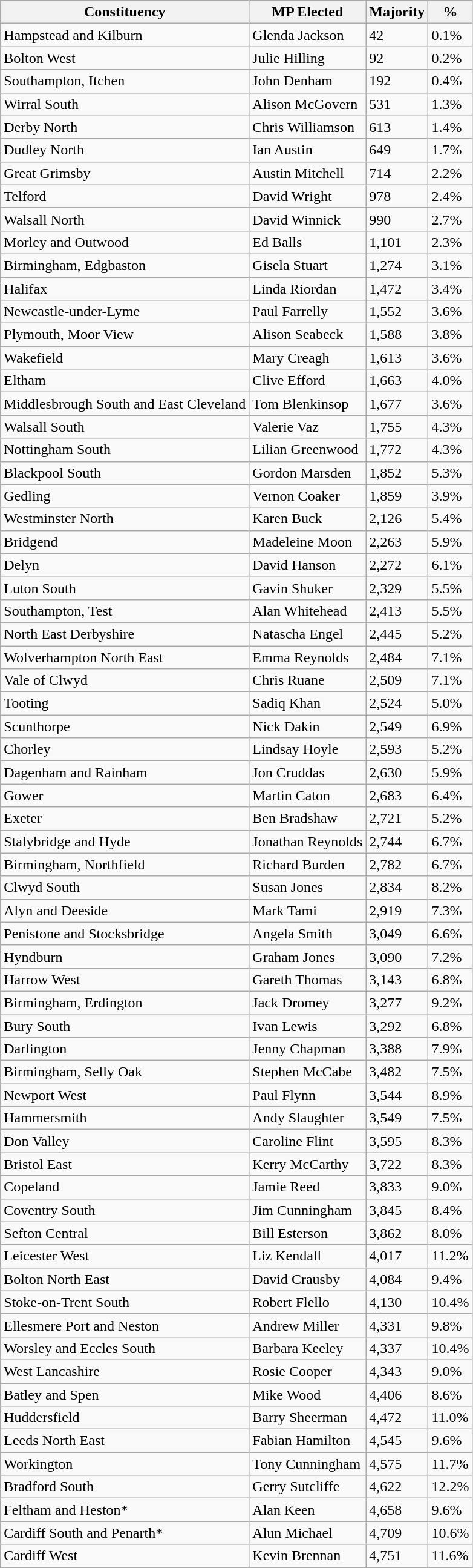<table class="wikitable sortable">
<tr>
<th>Constituency</th>
<th>MP Elected</th>
<th>Majority</th>
<th>%</th>
</tr>
<tr>
<td>Hampstead and Kilburn</td>
<td>Glenda Jackson</td>
<td>42</td>
<td>0.1%</td>
</tr>
<tr>
<td>Bolton West</td>
<td>Julie Hilling</td>
<td>92</td>
<td>0.2%</td>
</tr>
<tr>
<td>Southampton, Itchen</td>
<td>John Denham</td>
<td>192</td>
<td>0.4%</td>
</tr>
<tr>
<td>Wirral South</td>
<td>Alison McGovern</td>
<td>531</td>
<td>1.3%</td>
</tr>
<tr>
<td>Derby North</td>
<td>Chris Williamson</td>
<td>613</td>
<td>1.4%</td>
</tr>
<tr>
<td>Dudley North</td>
<td>Ian Austin</td>
<td>649</td>
<td>1.7%</td>
</tr>
<tr>
<td>Great Grimsby</td>
<td>Austin Mitchell</td>
<td>714</td>
<td>2.2%</td>
</tr>
<tr>
<td>Telford</td>
<td>David Wright</td>
<td>978</td>
<td>2.4%</td>
</tr>
<tr>
<td>Walsall North</td>
<td>David Winnick</td>
<td>990</td>
<td>2.7%</td>
</tr>
<tr>
<td>Morley and Outwood</td>
<td>Ed Balls</td>
<td>1,101</td>
<td>2.3%</td>
</tr>
<tr>
<td>Birmingham, Edgbaston</td>
<td>Gisela Stuart</td>
<td>1,274</td>
<td>3.1%</td>
</tr>
<tr>
<td>Halifax</td>
<td>Linda Riordan</td>
<td>1,472</td>
<td>3.4%</td>
</tr>
<tr>
<td>Newcastle-under-Lyme</td>
<td>Paul Farrelly</td>
<td>1,552</td>
<td>3.6%</td>
</tr>
<tr>
<td>Plymouth, Moor View</td>
<td>Alison Seabeck</td>
<td>1,588</td>
<td>3.8%</td>
</tr>
<tr>
<td>Wakefield</td>
<td>Mary Creagh</td>
<td>1,613</td>
<td>3.6%</td>
</tr>
<tr>
<td>Eltham</td>
<td>Clive Efford</td>
<td>1,663</td>
<td>4.0%</td>
</tr>
<tr>
<td>Middlesbrough South and East Cleveland</td>
<td>Tom Blenkinsop</td>
<td>1,677</td>
<td>3.6%</td>
</tr>
<tr>
<td>Walsall South</td>
<td>Valerie Vaz</td>
<td>1,755</td>
<td>4.3%</td>
</tr>
<tr>
<td>Nottingham South</td>
<td>Lilian Greenwood</td>
<td>1,772</td>
<td>4.3%</td>
</tr>
<tr>
<td>Blackpool South</td>
<td>Gordon Marsden</td>
<td>1,852</td>
<td>5.3%</td>
</tr>
<tr>
<td>Gedling</td>
<td>Vernon Coaker</td>
<td>1,859</td>
<td>3.9%</td>
</tr>
<tr>
<td>Westminster North</td>
<td>Karen Buck</td>
<td>2,126</td>
<td>5.4%</td>
</tr>
<tr>
<td>Bridgend</td>
<td>Madeleine Moon</td>
<td>2,263</td>
<td>5.9%</td>
</tr>
<tr>
<td>Delyn</td>
<td>David Hanson</td>
<td>2,272</td>
<td>6.1%</td>
</tr>
<tr>
<td>Luton South</td>
<td>Gavin Shuker</td>
<td>2,329</td>
<td>5.5%</td>
</tr>
<tr>
<td>Southampton, Test</td>
<td>Alan Whitehead</td>
<td>2,413</td>
<td>5.5%</td>
</tr>
<tr>
<td>North East Derbyshire</td>
<td>Natascha Engel</td>
<td>2,445</td>
<td>5.2%</td>
</tr>
<tr>
<td>Wolverhampton North East</td>
<td>Emma Reynolds</td>
<td>2,484</td>
<td>7.1%</td>
</tr>
<tr>
<td>Vale of Clwyd</td>
<td>Chris Ruane</td>
<td>2,509</td>
<td>7.1%</td>
</tr>
<tr>
<td>Tooting</td>
<td>Sadiq Khan</td>
<td>2,524</td>
<td>5.0%</td>
</tr>
<tr>
<td>Scunthorpe</td>
<td>Nick Dakin</td>
<td>2,549</td>
<td>6.9%</td>
</tr>
<tr>
<td>Chorley</td>
<td>Lindsay Hoyle</td>
<td>2,593</td>
<td>5.2%</td>
</tr>
<tr>
<td>Dagenham and Rainham</td>
<td>Jon Cruddas</td>
<td>2,630</td>
<td>5.9%</td>
</tr>
<tr>
<td>Gower</td>
<td>Martin Caton</td>
<td>2,683</td>
<td>6.4%</td>
</tr>
<tr>
<td>Exeter</td>
<td>Ben Bradshaw</td>
<td>2,721</td>
<td>5.2%</td>
</tr>
<tr>
<td>Stalybridge and Hyde</td>
<td>Jonathan Reynolds</td>
<td>2,744</td>
<td>6.7%</td>
</tr>
<tr>
<td>Birmingham, Northfield</td>
<td>Richard Burden</td>
<td>2,782</td>
<td>6.7%</td>
</tr>
<tr>
<td>Clwyd South</td>
<td>Susan Jones</td>
<td>2,834</td>
<td>8.2%</td>
</tr>
<tr>
<td>Alyn and Deeside</td>
<td>Mark Tami</td>
<td>2,919</td>
<td>7.3%</td>
</tr>
<tr>
<td>Penistone and Stocksbridge</td>
<td>Angela Smith</td>
<td>3,049</td>
<td>6.6%</td>
</tr>
<tr>
<td>Hyndburn</td>
<td>Graham Jones</td>
<td>3,090</td>
<td>7.2%</td>
</tr>
<tr>
<td>Harrow West</td>
<td>Gareth Thomas</td>
<td>3,143</td>
<td>6.8%</td>
</tr>
<tr>
<td>Birmingham, Erdington</td>
<td>Jack Dromey</td>
<td>3,277</td>
<td>9.2%</td>
</tr>
<tr>
<td>Bury South</td>
<td>Ivan Lewis</td>
<td>3,292</td>
<td>6.8%</td>
</tr>
<tr>
<td>Darlington</td>
<td>Jenny Chapman</td>
<td>3,388</td>
<td>7.9%</td>
</tr>
<tr>
<td>Birmingham, Selly Oak</td>
<td>Stephen McCabe</td>
<td>3,482</td>
<td>7.5%</td>
</tr>
<tr>
<td>Newport West</td>
<td>Paul Flynn</td>
<td>3,544</td>
<td>8.9%</td>
</tr>
<tr>
<td>Hammersmith</td>
<td>Andy Slaughter</td>
<td>3,549</td>
<td>7.5%</td>
</tr>
<tr>
<td>Don Valley</td>
<td>Caroline Flint</td>
<td>3,595</td>
<td>8.3%</td>
</tr>
<tr>
<td>Bristol East</td>
<td>Kerry McCarthy</td>
<td>3,722</td>
<td>8.3%</td>
</tr>
<tr>
<td>Copeland</td>
<td>Jamie Reed</td>
<td>3,833</td>
<td>9.0%</td>
</tr>
<tr>
<td>Coventry South</td>
<td>Jim Cunningham</td>
<td>3,845</td>
<td>8.4%</td>
</tr>
<tr>
<td>Sefton Central</td>
<td>Bill Esterson</td>
<td>3,862</td>
<td>8.0%</td>
</tr>
<tr>
<td>Leicester West</td>
<td>Liz Kendall</td>
<td>4,017</td>
<td>11.2%</td>
</tr>
<tr>
<td>Bolton North East</td>
<td>David Crausby</td>
<td>4,084</td>
<td>9.4%</td>
</tr>
<tr>
<td>Stoke-on-Trent South</td>
<td>Robert Flello</td>
<td>4,130</td>
<td>10.4%</td>
</tr>
<tr>
<td>Ellesmere Port and Neston</td>
<td>Andrew Miller</td>
<td>4,331</td>
<td>9.8%</td>
</tr>
<tr>
<td>Worsley and Eccles South</td>
<td>Barbara Keeley</td>
<td>4,337</td>
<td>10.4%</td>
</tr>
<tr>
<td>West Lancashire</td>
<td>Rosie Cooper</td>
<td>4,343</td>
<td>9.0%</td>
</tr>
<tr>
<td>Batley and Spen</td>
<td>Mike Wood</td>
<td>4,406</td>
<td>8.6%</td>
</tr>
<tr>
<td>Huddersfield</td>
<td>Barry Sheerman</td>
<td>4,472</td>
<td>11.0%</td>
</tr>
<tr>
<td>Leeds North East</td>
<td>Fabian Hamilton</td>
<td>4,545</td>
<td>9.6%</td>
</tr>
<tr>
<td>Workington</td>
<td>Tony Cunningham</td>
<td>4,575</td>
<td>11.7%</td>
</tr>
<tr>
<td>Bradford South</td>
<td>Gerry Sutcliffe</td>
<td>4,622</td>
<td>12.2%</td>
</tr>
<tr>
<td>Feltham and Heston*</td>
<td>Alan Keen</td>
<td>4,658</td>
<td>9.6%</td>
</tr>
<tr>
<td>Cardiff South and Penarth*</td>
<td>Alun Michael</td>
<td>4,709</td>
<td>10.6%</td>
</tr>
<tr>
<td>Cardiff West</td>
<td>Kevin Brennan</td>
<td>4,751</td>
<td>11.6%</td>
</tr>
</table>
